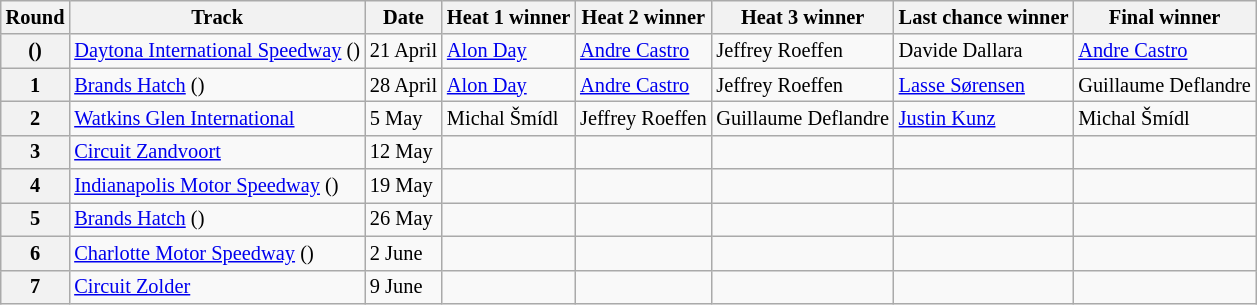<table class="wikitable" style="font-size:85%;">
<tr>
<th>Round</th>
<th>Track</th>
<th>Date</th>
<th>Heat 1 winner</th>
<th>Heat 2 winner</th>
<th>Heat 3 winner</th>
<th>Last chance winner</th>
<th>Final winner</th>
</tr>
<tr>
<th>()</th>
<td> <a href='#'>Daytona International Speedway</a> ()</td>
<td>21 April</td>
<td> <a href='#'>Alon Day</a></td>
<td> <a href='#'>Andre Castro</a></td>
<td> Jeffrey Roeffen</td>
<td> Davide Dallara</td>
<td> <a href='#'>Andre Castro</a></td>
</tr>
<tr>
<th>1</th>
<td> <a href='#'>Brands Hatch</a> ()</td>
<td>28 April</td>
<td> <a href='#'>Alon Day</a></td>
<td> <a href='#'>Andre Castro</a></td>
<td> Jeffrey Roeffen</td>
<td> <a href='#'>Lasse Sørensen</a></td>
<td> Guillaume Deflandre</td>
</tr>
<tr>
<th>2</th>
<td> <a href='#'>Watkins Glen International</a></td>
<td>5 May</td>
<td> Michal Šmídl</td>
<td> Jeffrey Roeffen</td>
<td> Guillaume Deflandre</td>
<td> <a href='#'>Justin Kunz</a></td>
<td> Michal Šmídl</td>
</tr>
<tr>
<th>3</th>
<td> <a href='#'>Circuit Zandvoort</a></td>
<td>12 May</td>
<td></td>
<td></td>
<td></td>
<td></td>
<td></td>
</tr>
<tr>
<th>4</th>
<td> <a href='#'>Indianapolis Motor Speedway</a> ()</td>
<td>19 May</td>
<td></td>
<td></td>
<td></td>
<td></td>
<td></td>
</tr>
<tr>
<th>5</th>
<td> <a href='#'>Brands Hatch</a> ()</td>
<td>26 May</td>
<td></td>
<td></td>
<td></td>
<td></td>
<td></td>
</tr>
<tr>
<th>6</th>
<td> <a href='#'>Charlotte Motor Speedway</a> ()</td>
<td>2 June</td>
<td></td>
<td></td>
<td></td>
<td></td>
<td></td>
</tr>
<tr>
<th>7</th>
<td> <a href='#'>Circuit Zolder</a></td>
<td>9 June</td>
<td></td>
<td></td>
<td></td>
<td></td>
<td></td>
</tr>
</table>
